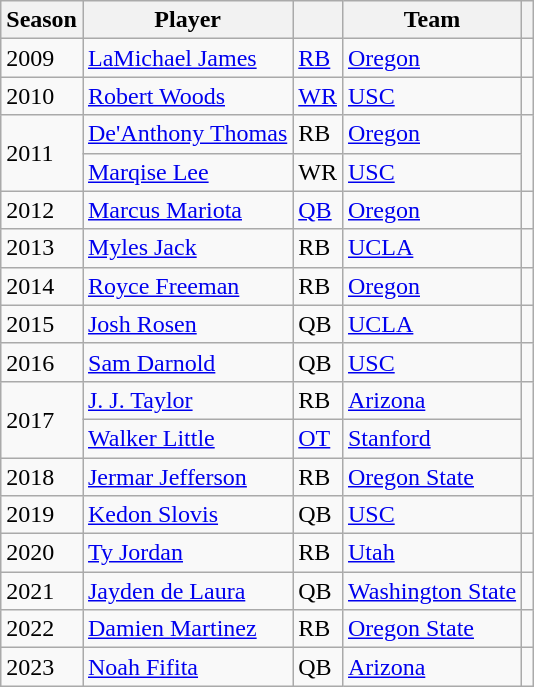<table class="wikitable sortable">
<tr>
<th>Season</th>
<th>Player</th>
<th></th>
<th>Team</th>
<th></th>
</tr>
<tr>
<td>2009</td>
<td><a href='#'>LaMichael James</a></td>
<td><a href='#'>RB</a></td>
<td><a href='#'>Oregon</a></td>
<td></td>
</tr>
<tr>
<td>2010</td>
<td><a href='#'>Robert Woods</a></td>
<td><a href='#'>WR</a></td>
<td><a href='#'>USC</a></td>
<td></td>
</tr>
<tr>
<td rowspan="2">2011</td>
<td><a href='#'>De'Anthony Thomas</a></td>
<td>RB</td>
<td><a href='#'>Oregon</a></td>
<td rowspan="2"></td>
</tr>
<tr>
<td><a href='#'>Marqise Lee</a></td>
<td>WR</td>
<td><a href='#'>USC</a></td>
</tr>
<tr>
<td>2012</td>
<td><a href='#'>Marcus Mariota</a></td>
<td><a href='#'>QB</a></td>
<td><a href='#'>Oregon</a></td>
<td></td>
</tr>
<tr>
<td>2013</td>
<td><a href='#'>Myles Jack</a></td>
<td>RB</td>
<td><a href='#'>UCLA</a></td>
<td></td>
</tr>
<tr>
<td>2014</td>
<td><a href='#'>Royce Freeman</a></td>
<td>RB</td>
<td><a href='#'>Oregon</a></td>
<td></td>
</tr>
<tr>
<td>2015</td>
<td><a href='#'>Josh Rosen</a></td>
<td>QB</td>
<td><a href='#'>UCLA</a></td>
<td></td>
</tr>
<tr>
<td>2016</td>
<td><a href='#'>Sam Darnold</a></td>
<td>QB</td>
<td><a href='#'>USC</a></td>
<td></td>
</tr>
<tr>
<td rowspan="2">2017</td>
<td><a href='#'>J. J. Taylor</a></td>
<td>RB</td>
<td><a href='#'>Arizona</a></td>
<td rowspan="2"></td>
</tr>
<tr>
<td><a href='#'>Walker Little</a></td>
<td><a href='#'>OT</a></td>
<td><a href='#'>Stanford</a></td>
</tr>
<tr>
<td>2018</td>
<td><a href='#'>Jermar Jefferson</a></td>
<td>RB</td>
<td><a href='#'>Oregon State</a></td>
<td></td>
</tr>
<tr>
<td>2019</td>
<td><a href='#'>Kedon Slovis</a></td>
<td>QB</td>
<td><a href='#'>USC</a></td>
<td></td>
</tr>
<tr>
<td>2020</td>
<td><a href='#'>Ty Jordan</a></td>
<td>RB</td>
<td><a href='#'>Utah</a></td>
<td></td>
</tr>
<tr>
<td>2021</td>
<td><a href='#'>Jayden de Laura</a></td>
<td>QB</td>
<td><a href='#'>Washington State</a></td>
<td></td>
</tr>
<tr>
<td>2022</td>
<td><a href='#'>Damien Martinez</a></td>
<td>RB</td>
<td><a href='#'>Oregon State</a></td>
<td></td>
</tr>
<tr>
<td>2023</td>
<td><a href='#'>Noah Fifita</a></td>
<td>QB</td>
<td><a href='#'>Arizona</a></td>
<td></td>
</tr>
</table>
